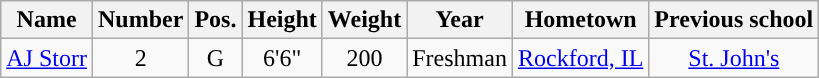<table class="wikitable sortable" style="text-align: center">
<tr align=center>
<th>Name</th>
<th>Number</th>
<th>Pos.</th>
<th>Height</th>
<th>Weight</th>
<th>Year</th>
<th>Hometown</th>
<th>Previous school</th>
</tr>
<tr>
<td><a href='#'>AJ Storr</a></td>
<td>2</td>
<td>G</td>
<td>6'6"</td>
<td>200</td>
<td>Freshman</td>
<td><a href='#'>Rockford, IL</a></td>
<td><a href='#'>St. John's</a></td>
</tr>
</table>
